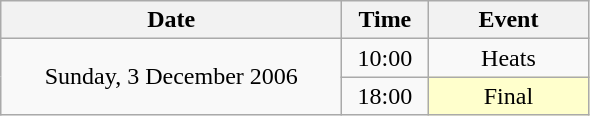<table class = "wikitable" style="text-align:center;">
<tr>
<th width=220>Date</th>
<th width=50>Time</th>
<th width=100>Event</th>
</tr>
<tr>
<td rowspan=2>Sunday, 3 December 2006</td>
<td>10:00</td>
<td>Heats</td>
</tr>
<tr>
<td>18:00</td>
<td bgcolor=ffffcc>Final</td>
</tr>
</table>
